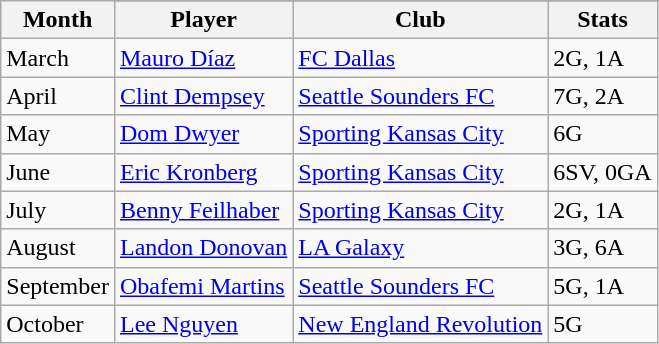<table class="wikitable">
<tr>
<th rowspan="2">Month</th>
</tr>
<tr>
<th>Player</th>
<th>Club</th>
<th>Stats</th>
</tr>
<tr>
<td>March</td>
<td> <a href='#'>Mauro Díaz</a></td>
<td><a href='#'>FC Dallas</a></td>
<td>2G, 1A</td>
</tr>
<tr>
<td>April</td>
<td> <a href='#'>Clint Dempsey</a></td>
<td><a href='#'>Seattle Sounders FC</a></td>
<td>7G, 2A</td>
</tr>
<tr>
<td>May</td>
<td> <a href='#'>Dom Dwyer</a></td>
<td><a href='#'>Sporting Kansas City</a></td>
<td>6G</td>
</tr>
<tr>
<td>June</td>
<td> <a href='#'>Eric Kronberg</a></td>
<td><a href='#'>Sporting Kansas City</a></td>
<td>6SV, 0GA</td>
</tr>
<tr>
<td>July</td>
<td> <a href='#'>Benny Feilhaber</a></td>
<td><a href='#'>Sporting Kansas City</a></td>
<td>2G, 1A</td>
</tr>
<tr>
<td>August</td>
<td> <a href='#'>Landon Donovan</a></td>
<td><a href='#'>LA Galaxy</a></td>
<td>3G, 6A</td>
</tr>
<tr>
<td>September</td>
<td> <a href='#'>Obafemi Martins</a></td>
<td><a href='#'>Seattle Sounders FC</a></td>
<td>5G, 1A</td>
</tr>
<tr>
<td>October</td>
<td> <a href='#'>Lee Nguyen</a></td>
<td><a href='#'>New England Revolution</a></td>
<td>5G</td>
</tr>
</table>
